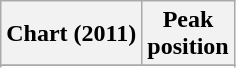<table class="wikitable sortable plainrowheaders" style="text-align:center">
<tr>
<th scope="col">Chart (2011)</th>
<th scope="col">Peak<br>position</th>
</tr>
<tr>
</tr>
<tr>
</tr>
<tr>
</tr>
<tr>
</tr>
<tr>
</tr>
<tr>
</tr>
</table>
